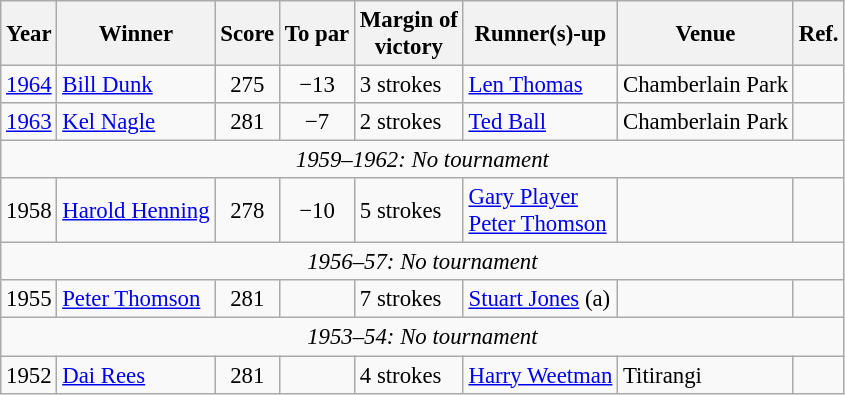<table class=wikitable style="font-size:95%">
<tr>
<th>Year</th>
<th>Winner</th>
<th>Score</th>
<th>To par</th>
<th>Margin of<br>victory</th>
<th>Runner(s)-up</th>
<th>Venue</th>
<th>Ref.</th>
</tr>
<tr>
<td><a href='#'>1964</a></td>
<td> <a href='#'>Bill Dunk</a></td>
<td align=center>275</td>
<td align=center>−13</td>
<td>3 strokes</td>
<td> <a href='#'>Len Thomas</a></td>
<td>Chamberlain Park</td>
<td></td>
</tr>
<tr>
<td><a href='#'>1963</a></td>
<td> <a href='#'>Kel Nagle</a></td>
<td align=center>281</td>
<td align=center>−7</td>
<td>2 strokes</td>
<td> <a href='#'>Ted Ball</a></td>
<td>Chamberlain Park</td>
<td></td>
</tr>
<tr>
<td align=center colspan=8><em>1959–1962: No tournament</em></td>
</tr>
<tr>
<td>1958</td>
<td> <a href='#'>Harold Henning</a></td>
<td align=center>278</td>
<td align=center>−10</td>
<td>5 strokes</td>
<td> <a href='#'>Gary Player</a><br> <a href='#'>Peter Thomson</a></td>
<td></td>
<td></td>
</tr>
<tr>
<td align=center colspan=8><em>1956–57: No tournament</em></td>
</tr>
<tr>
<td>1955</td>
<td> <a href='#'>Peter Thomson</a></td>
<td align=center>281</td>
<td align=center></td>
<td>7 strokes</td>
<td> <a href='#'>Stuart Jones</a> (a)</td>
<td></td>
<td></td>
</tr>
<tr>
<td align=center colspan=8><em>1953–54: No tournament</em></td>
</tr>
<tr>
<td>1952</td>
<td> <a href='#'>Dai Rees</a></td>
<td align=center>281</td>
<td align=center></td>
<td>4 strokes</td>
<td> <a href='#'>Harry Weetman</a></td>
<td>Titirangi</td>
<td><br></td>
</tr>
</table>
